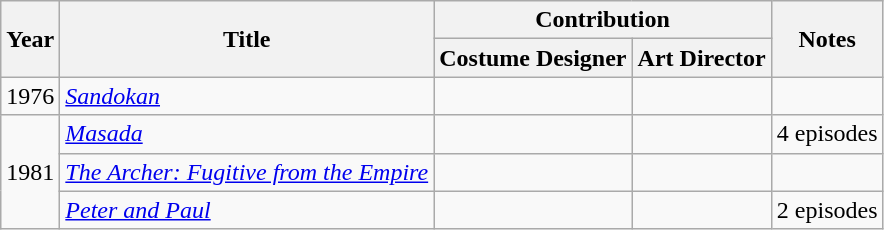<table class="wikitable sortable">
<tr>
<th rowspan="2" scope="col">Year</th>
<th rowspan="2" scope="col">Title</th>
<th colspan="2" scope="col">Contribution</th>
<th rowspan="2" class="unsortable" scope="col">Notes</th>
</tr>
<tr>
<th scope="col">Costume Designer</th>
<th scope="col">Art Director</th>
</tr>
<tr>
<td>1976</td>
<td><em><a href='#'>Sandokan</a></em></td>
<td></td>
<td></td>
<td></td>
</tr>
<tr>
<td rowspan="3">1981</td>
<td><em><a href='#'>Masada</a></em></td>
<td></td>
<td></td>
<td>4 episodes</td>
</tr>
<tr>
<td><em><a href='#'>The Archer: Fugitive from the Empire</a></em></td>
<td></td>
<td></td>
<td></td>
</tr>
<tr>
<td><em><a href='#'>Peter and Paul</a></em></td>
<td></td>
<td></td>
<td>2 episodes</td>
</tr>
</table>
